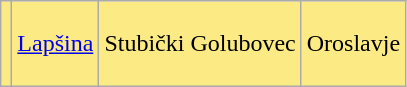<table class="wikitable" align=center valign=top cellspacing=2>
<tr bgcolor=#FCEB85 align=center valign=top>
<td></td>
<td><p><a href='#'>Lapšina</a></p></td>
<td><p>Stubički Golubovec</p></td>
<td><p>Oroslavje</p></td>
</tr>
</table>
